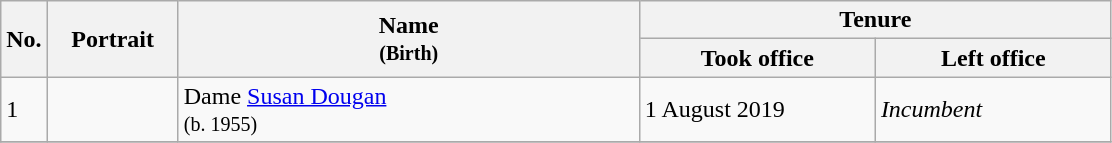<table class="wikitable">
<tr>
<th scope="col" style="width:20px;" rowspan="2">No.</th>
<th scope="col" style="width:80px;" rowspan="2">Portrait</th>
<th scope="col" style="width:300px;" rowspan="2">Name<br><small>(Birth)</small></th>
<th scope="col" style="width:300px;" colspan="2">Tenure</th>
</tr>
<tr>
<th scope="col" style="width:150px;">Took office</th>
<th scope="col" style="width:150px;">Left office</th>
</tr>
<tr>
<td>1</td>
<td style="text-align: center;"></td>
<td>Dame <a href='#'>Susan Dougan</a><br><small>(b. 1955)</small></td>
<td>1 August 2019</td>
<td><em>Incumbent</em></td>
</tr>
<tr>
</tr>
</table>
